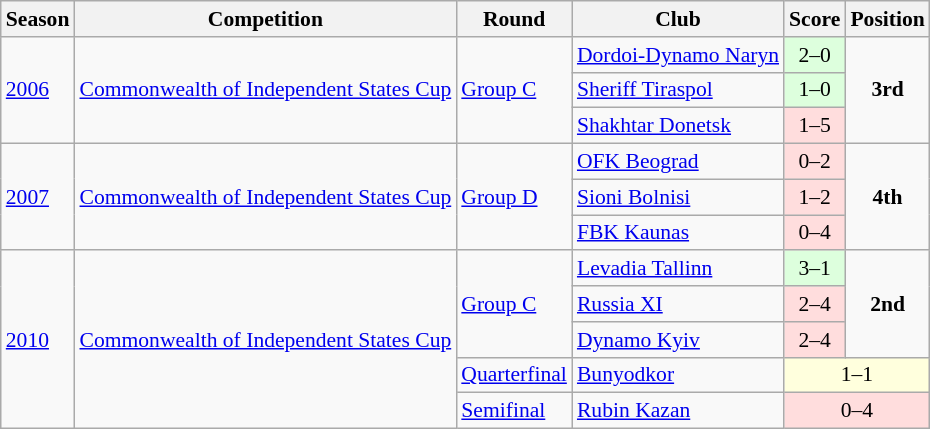<table class="wikitable mw-collapsible mw-collapsed" align=center cellspacing="0" cellpadding="3" style="border:1px solid #AAAAAA;font-size:90%">
<tr>
<th>Season</th>
<th>Competition</th>
<th>Round</th>
<th>Club</th>
<th>Score</th>
<th>Position</th>
</tr>
<tr>
<td rowspan="3"><a href='#'>2006</a></td>
<td rowspan="3"><a href='#'>Commonwealth of Independent States Cup</a></td>
<td rowspan="3"><a href='#'>Group C</a></td>
<td> <a href='#'>Dordoi-Dynamo Naryn</a></td>
<td bgcolor="#ddffdd" style="text-align:center;">2–0</td>
<td style="text-align:center;" rowspan=3><strong>3rd</strong></td>
</tr>
<tr>
<td> <a href='#'>Sheriff Tiraspol</a></td>
<td bgcolor="#ddffdd" style="text-align:center;">1–0</td>
</tr>
<tr>
<td> <a href='#'>Shakhtar Donetsk</a></td>
<td bgcolor="#ffdddd" style="text-align:center;">1–5</td>
</tr>
<tr>
<td rowspan="3"><a href='#'>2007</a></td>
<td rowspan="3"><a href='#'>Commonwealth of Independent States Cup</a></td>
<td rowspan="3"><a href='#'>Group D</a></td>
<td> <a href='#'>OFK Beograd</a></td>
<td bgcolor="#ffdddd" style="text-align:center;">0–2</td>
<td style="text-align:center;" rowspan=3><strong>4th</strong></td>
</tr>
<tr>
<td> <a href='#'>Sioni Bolnisi</a></td>
<td bgcolor="#ffdddd" style="text-align:center;">1–2</td>
</tr>
<tr>
<td> <a href='#'>FBK Kaunas</a></td>
<td bgcolor="#ffdddd" style="text-align:center;">0–4</td>
</tr>
<tr>
<td rowspan="5"><a href='#'>2010</a></td>
<td rowspan="5"><a href='#'>Commonwealth of Independent States Cup</a></td>
<td rowspan="3"><a href='#'>Group C</a></td>
<td> <a href='#'>Levadia Tallinn</a></td>
<td bgcolor="#ddffdd" style="text-align:center;">3–1</td>
<td style="text-align:center;" rowspan=3><strong>2nd</strong></td>
</tr>
<tr>
<td> <a href='#'>Russia XI</a></td>
<td bgcolor="#ffdddd" style="text-align:center;">2–4</td>
</tr>
<tr>
<td> <a href='#'>Dynamo Kyiv</a></td>
<td bgcolor="#ffdddd" style="text-align:center;">2–4</td>
</tr>
<tr>
<td><a href='#'>Quarterfinal</a></td>
<td> <a href='#'>Bunyodkor</a></td>
<td bgcolor="#ffffdd" colspan=3 style="text-align:center;">1–1 </td>
</tr>
<tr>
<td><a href='#'>Semifinal</a></td>
<td> <a href='#'>Rubin Kazan</a></td>
<td bgcolor="#ffdddd" colspan=3 style="text-align:center;">0–4</td>
</tr>
</table>
